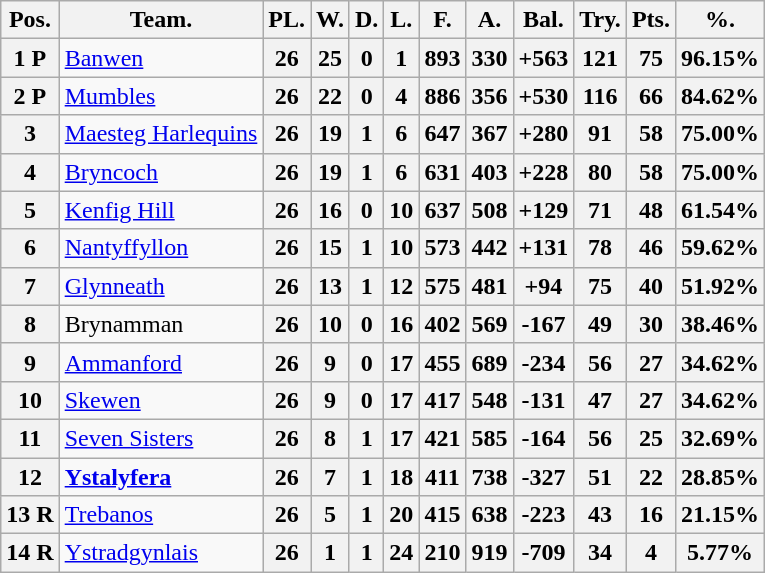<table class="wikitable">
<tr>
<th>Pos.</th>
<th>Team.</th>
<th>PL.</th>
<th>W.</th>
<th>D.</th>
<th>L.</th>
<th>F.</th>
<th>A.</th>
<th>Bal.</th>
<th>Try.</th>
<th>Pts.</th>
<th>%.</th>
</tr>
<tr>
<th>1 P</th>
<td><a href='#'>Banwen</a></td>
<th>26</th>
<th>25</th>
<th>0</th>
<th>1</th>
<th>893</th>
<th>330</th>
<th>+563</th>
<th>121</th>
<th>75</th>
<th>96.15%</th>
</tr>
<tr>
<th>2 P</th>
<td><a href='#'>Mumbles</a></td>
<th>26</th>
<th>22</th>
<th>0</th>
<th>4</th>
<th>886</th>
<th>356</th>
<th>+530</th>
<th>116</th>
<th>66</th>
<th>84.62%</th>
</tr>
<tr>
<th>3</th>
<td><a href='#'>Maesteg Harlequins</a></td>
<th>26</th>
<th>19</th>
<th>1</th>
<th>6</th>
<th>647</th>
<th>367</th>
<th>+280</th>
<th>91</th>
<th>58</th>
<th>75.00%</th>
</tr>
<tr>
<th>4</th>
<td><a href='#'>Bryncoch</a></td>
<th>26</th>
<th>19</th>
<th>1</th>
<th>6</th>
<th>631</th>
<th>403</th>
<th>+228</th>
<th>80</th>
<th>58</th>
<th>75.00%</th>
</tr>
<tr>
<th>5</th>
<td><a href='#'>Kenfig Hill</a></td>
<th>26</th>
<th>16</th>
<th>0</th>
<th>10</th>
<th>637</th>
<th>508</th>
<th>+129</th>
<th>71</th>
<th>48</th>
<th>61.54%</th>
</tr>
<tr>
<th>6</th>
<td><a href='#'>Nantyffyllon</a></td>
<th>26</th>
<th>15</th>
<th>1</th>
<th>10</th>
<th>573</th>
<th>442</th>
<th>+131</th>
<th>78</th>
<th>46</th>
<th>59.62%</th>
</tr>
<tr>
<th>7</th>
<td><a href='#'>Glynneath</a></td>
<th>26</th>
<th>13</th>
<th>1</th>
<th>12</th>
<th>575</th>
<th>481</th>
<th>+94</th>
<th>75</th>
<th>40</th>
<th>51.92%</th>
</tr>
<tr>
<th>8</th>
<td>Brynamman</td>
<th>26</th>
<th>10</th>
<th>0</th>
<th>16</th>
<th>402</th>
<th>569</th>
<th>-167</th>
<th>49</th>
<th>30</th>
<th>38.46%</th>
</tr>
<tr>
<th>9</th>
<td><a href='#'>Ammanford</a></td>
<th>26</th>
<th>9</th>
<th>0</th>
<th>17</th>
<th>455</th>
<th>689</th>
<th>-234</th>
<th>56</th>
<th>27</th>
<th>34.62%</th>
</tr>
<tr>
<th>10</th>
<td><a href='#'>Skewen</a></td>
<th>26</th>
<th>9</th>
<th>0</th>
<th>17</th>
<th>417</th>
<th>548</th>
<th>-131</th>
<th>47</th>
<th>27</th>
<th>34.62%</th>
</tr>
<tr>
<th>11</th>
<td><a href='#'>Seven Sisters</a></td>
<th>26</th>
<th>8</th>
<th>1</th>
<th>17</th>
<th>421</th>
<th>585</th>
<th>-164</th>
<th>56</th>
<th>25</th>
<th>32.69%</th>
</tr>
<tr>
<th>12</th>
<td><strong><a href='#'>Ystalyfera</a></strong></td>
<th>26</th>
<th>7</th>
<th>1</th>
<th>18</th>
<th>411</th>
<th>738</th>
<th>-327</th>
<th>51</th>
<th>22</th>
<th>28.85%</th>
</tr>
<tr>
<th>13 R</th>
<td><a href='#'>Trebanos</a></td>
<th>26</th>
<th>5</th>
<th>1</th>
<th>20</th>
<th>415</th>
<th>638</th>
<th>-223</th>
<th>43</th>
<th>16</th>
<th>21.15%</th>
</tr>
<tr>
<th>14 R</th>
<td><a href='#'>Ystradgynlais</a></td>
<th>26</th>
<th>1</th>
<th>1</th>
<th>24</th>
<th>210</th>
<th>919</th>
<th>-709</th>
<th>34</th>
<th>4</th>
<th>5.77%</th>
</tr>
</table>
